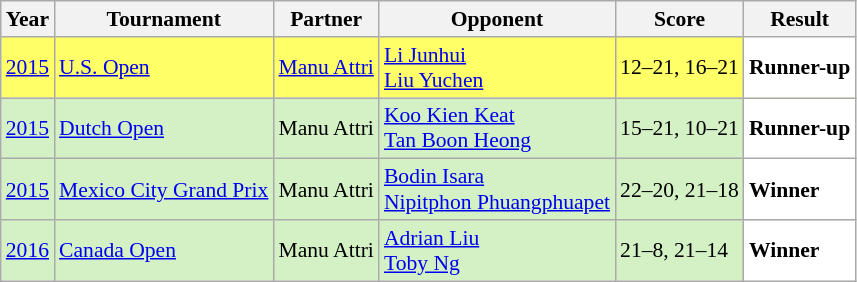<table class="sortable wikitable" style="font-size: 90%;">
<tr>
<th>Year</th>
<th>Tournament</th>
<th>Partner</th>
<th>Opponent</th>
<th>Score</th>
<th>Result</th>
</tr>
<tr style="background:#FFFF67">
<td align="center"><a href='#'>2015</a></td>
<td align="left"><a href='#'>U.S. Open</a></td>
<td align="left"> <a href='#'>Manu Attri</a></td>
<td align="left"> <a href='#'>Li Junhui</a><br> <a href='#'>Liu Yuchen</a></td>
<td align="left">12–21, 16–21</td>
<td style="text-align:left; background:white"> <strong>Runner-up</strong></td>
</tr>
<tr style="background:#D4F1C5">
<td align="center"><a href='#'>2015</a></td>
<td align="left"><a href='#'>Dutch Open</a></td>
<td align="left"> Manu Attri</td>
<td align="left"> <a href='#'>Koo Kien Keat</a><br> <a href='#'>Tan Boon Heong</a></td>
<td align="left">15–21, 10–21</td>
<td style="text-align:left; background:white"> <strong>Runner-up</strong></td>
</tr>
<tr style="background:#D4F1C5">
<td align="center"><a href='#'>2015</a></td>
<td align="left"><a href='#'>Mexico City Grand Prix</a></td>
<td align="left"> Manu Attri</td>
<td align="left"> <a href='#'>Bodin Isara</a><br> <a href='#'>Nipitphon Phuangphuapet</a></td>
<td align="left">22–20, 21–18</td>
<td style="text-align:left; background:white"> <strong>Winner</strong></td>
</tr>
<tr style="background:#D4F1C5">
<td align="center"><a href='#'>2016</a></td>
<td align="left"><a href='#'>Canada Open</a></td>
<td align="left"> Manu Attri</td>
<td align="left"> <a href='#'>Adrian Liu</a><br> <a href='#'>Toby Ng</a></td>
<td align="left">21–8, 21–14</td>
<td style="text-align:left; background:white"> <strong>Winner</strong></td>
</tr>
</table>
